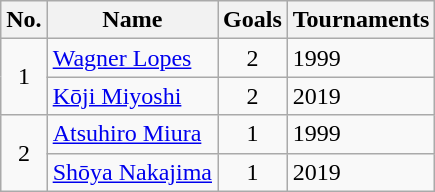<table class="wikitable" style="text-align: left;">
<tr>
<th>No.</th>
<th>Name</th>
<th>Goals</th>
<th>Tournaments</th>
</tr>
<tr>
<td align=center rowspan=2>1</td>
<td><a href='#'>Wagner Lopes</a></td>
<td align=center>2</td>
<td>1999</td>
</tr>
<tr>
<td><a href='#'>Kōji Miyoshi</a></td>
<td align=center>2</td>
<td>2019</td>
</tr>
<tr>
<td align=center rowspan=2>2</td>
<td><a href='#'>Atsuhiro Miura</a></td>
<td align=center>1</td>
<td>1999</td>
</tr>
<tr>
<td><a href='#'>Shōya Nakajima</a></td>
<td align=center>1</td>
<td>2019</td>
</tr>
</table>
